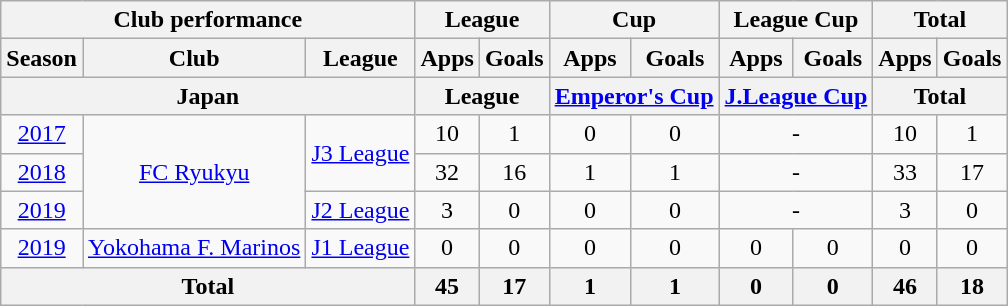<table class="wikitable" style="text-align:center;">
<tr>
<th colspan=3>Club performance</th>
<th colspan=2>League</th>
<th colspan=2>Cup</th>
<th colspan=2>League Cup</th>
<th colspan=2>Total</th>
</tr>
<tr>
<th>Season</th>
<th>Club</th>
<th>League</th>
<th>Apps</th>
<th>Goals</th>
<th>Apps</th>
<th>Goals</th>
<th>Apps</th>
<th>Goals</th>
<th>Apps</th>
<th>Goals</th>
</tr>
<tr>
<th colspan=3>Japan</th>
<th colspan=2>League</th>
<th colspan=2><a href='#'>Emperor's Cup</a></th>
<th colspan=2><a href='#'>J.League Cup</a></th>
<th colspan=2>Total</th>
</tr>
<tr>
<td><a href='#'>2017</a></td>
<td rowspan="3"><a href='#'>FC Ryukyu</a></td>
<td rowspan="2"><a href='#'>J3 League</a></td>
<td>10</td>
<td>1</td>
<td>0</td>
<td>0</td>
<td colspan=2>-</td>
<td>10</td>
<td>1</td>
</tr>
<tr>
<td><a href='#'>2018</a></td>
<td>32</td>
<td>16</td>
<td>1</td>
<td>1</td>
<td colspan=2>-</td>
<td>33</td>
<td>17</td>
</tr>
<tr>
<td><a href='#'>2019</a></td>
<td><a href='#'>J2 League</a></td>
<td>3</td>
<td>0</td>
<td>0</td>
<td>0</td>
<td colspan=2>-</td>
<td>3</td>
<td>0</td>
</tr>
<tr>
<td><a href='#'>2019</a></td>
<td><a href='#'>Yokohama F. Marinos</a></td>
<td><a href='#'>J1 League</a></td>
<td>0</td>
<td>0</td>
<td>0</td>
<td>0</td>
<td>0</td>
<td>0</td>
<td>0</td>
<td>0</td>
</tr>
<tr>
<th colspan=3>Total</th>
<th>45</th>
<th>17</th>
<th>1</th>
<th>1</th>
<th>0</th>
<th>0</th>
<th>46</th>
<th>18</th>
</tr>
</table>
